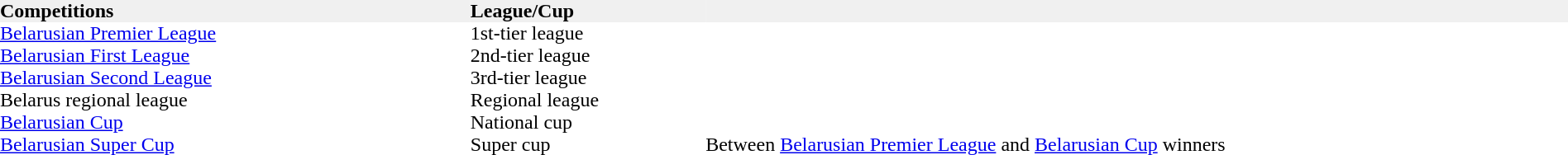<table width="100%" cellspacing="0" cellpadding="0">
<tr bgcolor="F0F0F0">
<th width="30%" align="left"> Competitions</th>
<th width="15%" align="left">League/Cup</th>
<th width="55%" align="left"></th>
</tr>
<tr>
<td><a href='#'>Belarusian Premier League</a></td>
<td>1st-tier league</td>
<td></td>
</tr>
<tr>
<td><a href='#'>Belarusian First League</a></td>
<td>2nd-tier league</td>
<td></td>
</tr>
<tr>
<td><a href='#'>Belarusian Second League</a></td>
<td>3rd-tier league</td>
<td></td>
</tr>
<tr>
<td>Belarus regional league</td>
<td>Regional league</td>
<td></td>
</tr>
<tr>
<td><a href='#'>Belarusian Cup</a></td>
<td>National cup</td>
<td> </td>
</tr>
<tr>
<td><a href='#'>Belarusian Super Cup</a></td>
<td>Super cup</td>
<td>Between <a href='#'>Belarusian Premier League</a> and <a href='#'>Belarusian Cup</a> winners</td>
</tr>
</table>
